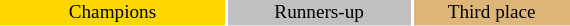<table class="toccolours" style="width:30em; text-align:center; font-size:80%;">
<tr>
<td style="background:gold;color:black; width: 30px">Champions</td>
<td style="background:silver;color:black; width: 40px">Runners-up</td>
<td style="background:#deb678;color:black; width: 40px">Third place</td>
</tr>
<tr>
</tr>
</table>
